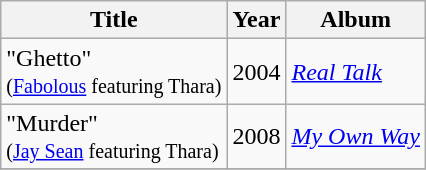<table class="wikitable">
<tr>
<th>Title</th>
<th>Year</th>
<th>Album</th>
</tr>
<tr>
<td>"Ghetto" <br><small>(<a href='#'>Fabolous</a> featuring Thara)</small></td>
<td>2004</td>
<td><em><a href='#'>Real Talk</a></em></td>
</tr>
<tr>
<td>"Murder" <br><small>(<a href='#'>Jay Sean</a> featuring Thara)</small></td>
<td>2008</td>
<td><em><a href='#'>My Own Way</a></em></td>
</tr>
<tr>
</tr>
</table>
